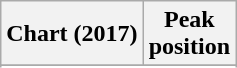<table class="wikitable sortable plainrowheaders">
<tr>
<th>Chart (2017)</th>
<th>Peak<br>position</th>
</tr>
<tr>
</tr>
<tr>
</tr>
<tr>
</tr>
</table>
